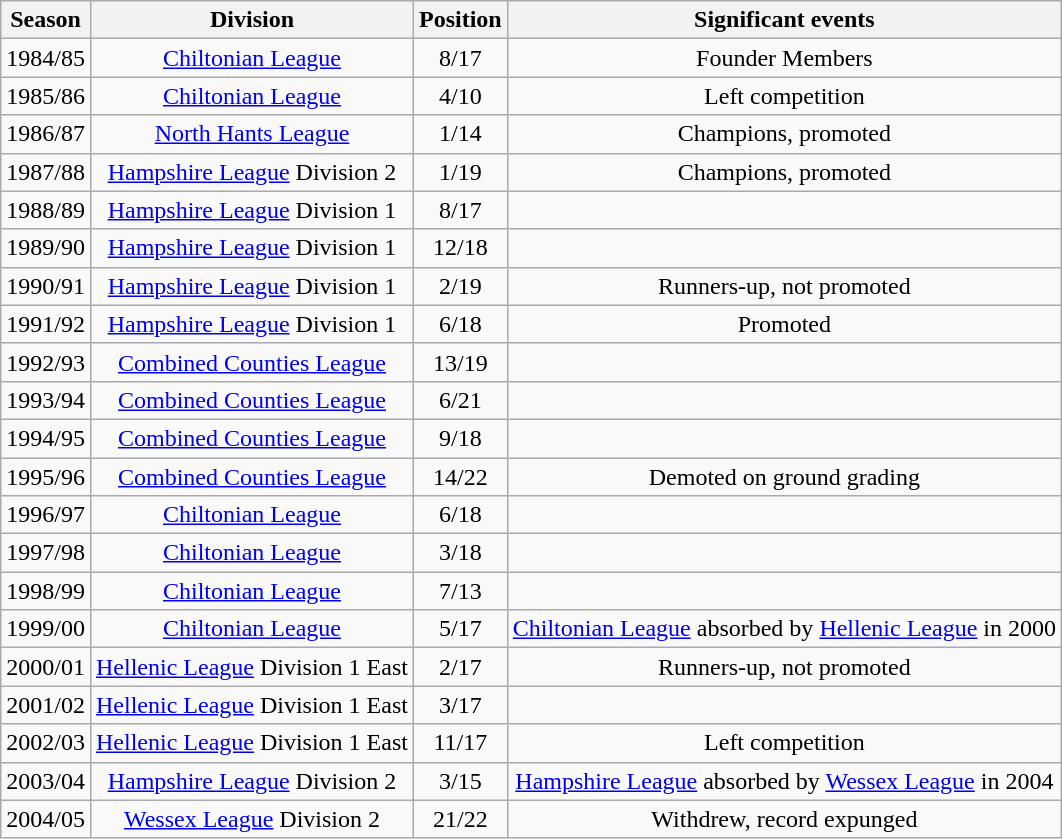<table class="wikitable collapsible collapsed" style=text-align:center>
<tr>
<th>Season</th>
<th>Division</th>
<th>Position</th>
<th>Significant events</th>
</tr>
<tr>
<td>1984/85</td>
<td><a href='#'>Chiltonian League</a></td>
<td>8/17</td>
<td>Founder Members</td>
</tr>
<tr>
<td>1985/86</td>
<td><a href='#'>Chiltonian League</a></td>
<td>4/10</td>
<td>Left competition</td>
</tr>
<tr>
<td>1986/87</td>
<td><a href='#'>North Hants League</a></td>
<td>1/14</td>
<td>Champions, promoted</td>
</tr>
<tr>
<td>1987/88</td>
<td><a href='#'>Hampshire League</a> Division 2</td>
<td>1/19</td>
<td>Champions, promoted</td>
</tr>
<tr>
<td>1988/89</td>
<td><a href='#'>Hampshire League</a> Division 1</td>
<td>8/17</td>
<td></td>
</tr>
<tr>
<td>1989/90</td>
<td><a href='#'>Hampshire League</a> Division 1</td>
<td>12/18</td>
<td></td>
</tr>
<tr>
<td>1990/91</td>
<td><a href='#'>Hampshire League</a> Division 1</td>
<td>2/19</td>
<td>Runners-up, not promoted</td>
</tr>
<tr>
<td>1991/92</td>
<td><a href='#'>Hampshire League</a> Division 1</td>
<td>6/18</td>
<td>Promoted</td>
</tr>
<tr>
<td>1992/93</td>
<td><a href='#'>Combined Counties League</a></td>
<td>13/19</td>
<td></td>
</tr>
<tr>
<td>1993/94</td>
<td><a href='#'>Combined Counties League</a></td>
<td>6/21</td>
<td></td>
</tr>
<tr>
<td>1994/95</td>
<td><a href='#'>Combined Counties League</a></td>
<td>9/18</td>
<td></td>
</tr>
<tr>
<td>1995/96</td>
<td><a href='#'>Combined Counties League</a></td>
<td>14/22</td>
<td>Demoted on ground grading</td>
</tr>
<tr>
<td>1996/97</td>
<td><a href='#'>Chiltonian League</a></td>
<td>6/18</td>
<td></td>
</tr>
<tr>
<td>1997/98</td>
<td><a href='#'>Chiltonian League</a></td>
<td>3/18</td>
<td></td>
</tr>
<tr>
<td>1998/99</td>
<td><a href='#'>Chiltonian League</a></td>
<td>7/13</td>
<td></td>
</tr>
<tr>
<td>1999/00</td>
<td><a href='#'>Chiltonian League</a></td>
<td>5/17</td>
<td><a href='#'>Chiltonian League</a> absorbed by <a href='#'>Hellenic League</a> in 2000</td>
</tr>
<tr>
<td>2000/01</td>
<td><a href='#'>Hellenic League</a> Division 1 East</td>
<td>2/17</td>
<td>Runners-up, not promoted</td>
</tr>
<tr>
<td>2001/02</td>
<td><a href='#'>Hellenic League</a> Division 1 East</td>
<td>3/17</td>
<td></td>
</tr>
<tr>
<td>2002/03</td>
<td><a href='#'>Hellenic League</a> Division 1 East</td>
<td>11/17</td>
<td>Left competition</td>
</tr>
<tr>
<td>2003/04</td>
<td><a href='#'>Hampshire League</a> Division 2</td>
<td>3/15</td>
<td><a href='#'>Hampshire League</a> absorbed by <a href='#'>Wessex League</a> in 2004</td>
</tr>
<tr>
<td>2004/05</td>
<td><a href='#'>Wessex League</a> Division 2</td>
<td>21/22</td>
<td>Withdrew, record expunged</td>
</tr>
</table>
